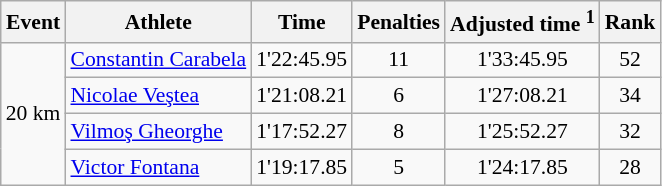<table class="wikitable" style="font-size:90%">
<tr>
<th>Event</th>
<th>Athlete</th>
<th>Time</th>
<th>Penalties</th>
<th>Adjusted time <sup>1</sup></th>
<th>Rank</th>
</tr>
<tr>
<td rowspan="4">20 km</td>
<td><a href='#'>Constantin Carabela</a></td>
<td align="center">1'22:45.95</td>
<td align="center">11</td>
<td align="center">1'33:45.95</td>
<td align="center">52</td>
</tr>
<tr>
<td><a href='#'>Nicolae Veştea</a></td>
<td align="center">1'21:08.21</td>
<td align="center">6</td>
<td align="center">1'27:08.21</td>
<td align="center">34</td>
</tr>
<tr>
<td><a href='#'>Vilmoş Gheorghe</a></td>
<td align="center">1'17:52.27</td>
<td align="center">8</td>
<td align="center">1'25:52.27</td>
<td align="center">32</td>
</tr>
<tr>
<td><a href='#'>Victor Fontana</a></td>
<td align="center">1'19:17.85</td>
<td align="center">5</td>
<td align="center">1'24:17.85</td>
<td align="center">28</td>
</tr>
</table>
